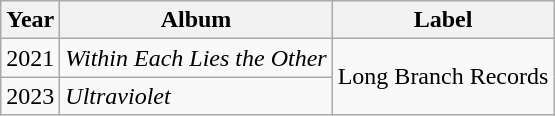<table class=wikitable>
<tr>
<th>Year</th>
<th>Album</th>
<th>Label</th>
</tr>
<tr>
<td>2021</td>
<td><em>Within Each Lies the Other</em></td>
<td rowspan="2">Long Branch Records</td>
</tr>
<tr>
<td>2023</td>
<td><em>Ultraviolet</em></td>
</tr>
</table>
